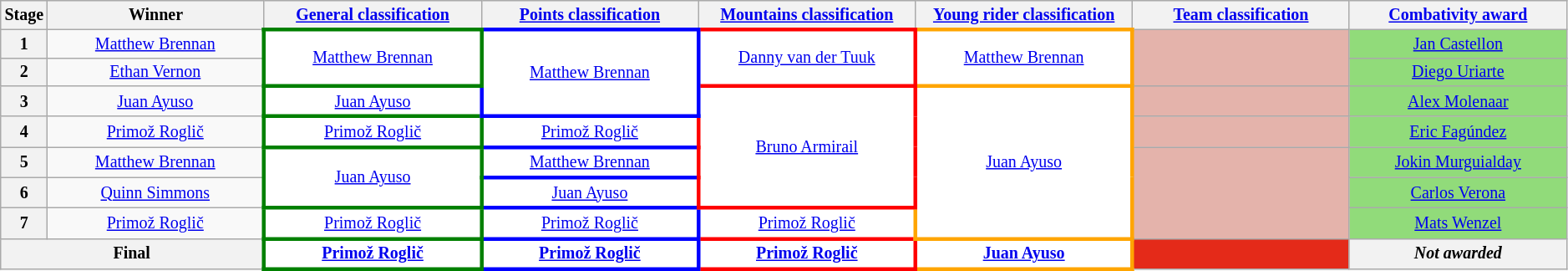<table class="wikitable" style="text-align: center; font-size:smaller;">
<tr style="background:#efefef;">
<th style="width:2%;">Stage</th>
<th style="width:14%;">Winner</th>
<th style="width:14%;"><a href='#'>General classification</a><br></th>
<th style="width:14%;"><a href='#'>Points classification</a><br></th>
<th style="width:14%;"><a href='#'>Mountains classification</a><br></th>
<th style="width:14%;"><a href='#'>Young rider classification</a><br></th>
<th style="width:14%;"><a href='#'>Team classification</a><br></th>
<th style="width:14%;"><a href='#'>Combativity award</a><br></th>
</tr>
<tr>
<th>1</th>
<td><a href='#'>Matthew Brennan</a></td>
<td style="background:white; border:3px solid green;" rowspan="2"><a href='#'>Matthew Brennan</a></td>
<td style="background:white; border:3px solid blue;" rowspan="3"><a href='#'>Matthew Brennan</a></td>
<td style="background:white; border:3px solid red;" rowspan="2"><a href='#'>Danny van der Tuuk</a></td>
<td style="background:white; border:3px solid orange;" rowspan="2"><a href='#'>Matthew Brennan</a></td>
<td style="background:#E4B3AB;" rowspan="2"></td>
<td style="background:#91DB7A;"><a href='#'>Jan Castellon</a></td>
</tr>
<tr>
<th>2</th>
<td><a href='#'>Ethan Vernon</a></td>
<td style="background:#91DB7A;"><a href='#'>Diego Uriarte</a></td>
</tr>
<tr>
<th>3</th>
<td><a href='#'>Juan Ayuso</a></td>
<td style="background:white; border:3px solid green;"><a href='#'>Juan Ayuso</a></td>
<td style="background:white; border:3px solid red;" rowspan="4"><a href='#'>Bruno Armirail</a></td>
<td style="background:white; border:3px solid orange;" rowspan="5"><a href='#'>Juan Ayuso</a></td>
<td style="background:#E4B3AB;"></td>
<td style="background:#91DB7A;"><a href='#'>Alex Molenaar</a></td>
</tr>
<tr>
<th>4</th>
<td><a href='#'>Primož Roglič</a></td>
<td style="background:white; border:3px solid green;"><a href='#'>Primož Roglič</a></td>
<td style="background:white; border:3px solid blue;"><a href='#'>Primož Roglič</a></td>
<td style="background:#E4B3AB;"></td>
<td style="background:#91DB7A;"><a href='#'>Eric Fagúndez</a></td>
</tr>
<tr>
<th>5</th>
<td><a href='#'>Matthew Brennan</a></td>
<td style="background:white; border:3px solid green;" rowspan="2"><a href='#'>Juan Ayuso</a></td>
<td style="background:white; border:3px solid blue;"><a href='#'>Matthew Brennan</a></td>
<td style="background:#E4B3AB;" rowspan="3"></td>
<td style="background:#91DB7A;"><a href='#'>Jokin Murguialday</a></td>
</tr>
<tr>
<th>6</th>
<td><a href='#'>Quinn Simmons</a></td>
<td style="background:white; border:3px solid blue;"><a href='#'>Juan Ayuso</a></td>
<td style="background:#91DB7A;"><a href='#'>Carlos Verona</a></td>
</tr>
<tr>
<th>7</th>
<td><a href='#'>Primož Roglič</a></td>
<td style="background:white; border:3px solid green;"><a href='#'>Primož Roglič</a></td>
<td style="background:white; border:3px solid blue;"><a href='#'>Primož Roglič</a></td>
<td style="background:white; border:3px solid red;"><a href='#'>Primož Roglič</a></td>
<td style="background:#91DB7A;"><a href='#'>Mats Wenzel</a></td>
</tr>
<tr>
<th colspan="2">Final</th>
<th style="background:white; border:3px solid green;"><a href='#'>Primož Roglič</a></th>
<th style="background:white; border:3px solid blue;"><a href='#'>Primož Roglič</a></th>
<th style="background:white; border:3px solid red;"><a href='#'>Primož Roglič</a></th>
<th style="background:white; border:3px solid orange;"><a href='#'>Juan Ayuso</a></th>
<th style="background:#E42A19;"></th>
<th><em>Not awarded</em></th>
</tr>
</table>
